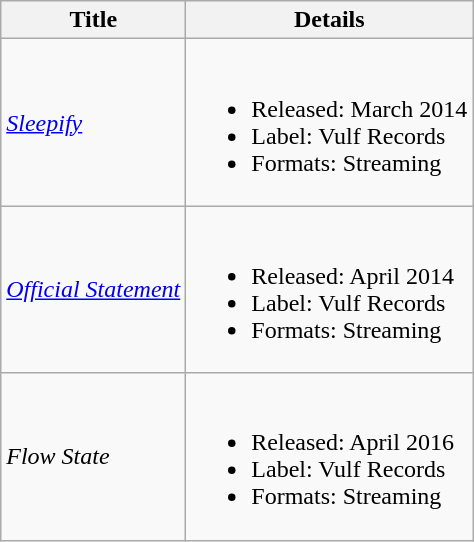<table class="wikitable plainrowheaders">
<tr>
<th>Title</th>
<th>Details</th>
</tr>
<tr>
<td scope="row"><em><a href='#'>Sleepify</a></em></td>
<td><br><ul><li>Released: March 2014</li><li>Label: Vulf Records</li><li>Formats: Streaming</li></ul></td>
</tr>
<tr>
<td><em><a href='#'>Official Statement</a></em></td>
<td><br><ul><li>Released: April 2014</li><li>Label: Vulf Records</li><li>Formats: Streaming</li></ul></td>
</tr>
<tr>
<td><em>Flow State</em></td>
<td><br><ul><li>Released: April 2016</li><li>Label: Vulf Records</li><li>Formats: Streaming</li></ul></td>
</tr>
</table>
